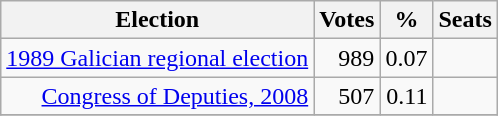<table class="wikitable sortable">
<tr>
<th bgcolor="#BFCFFF">Election</th>
<th bgcolor="#BFCFFF">Votes</th>
<th bgcolor="#BFCFFF">%</th>
<th bgcolor="#BFCFFF">Seats</th>
</tr>
<tr>
<td align="right"><a href='#'>1989 Galician regional election</a></td>
<td align="right">989</td>
<td align="right">0.07</td>
<td align="center"></td>
</tr>
<tr>
<td align="right"><a href='#'>Congress of Deputies, 2008</a></td>
<td align="right">507</td>
<td align="right">0.11</td>
<td align="center"></td>
</tr>
<tr>
</tr>
</table>
